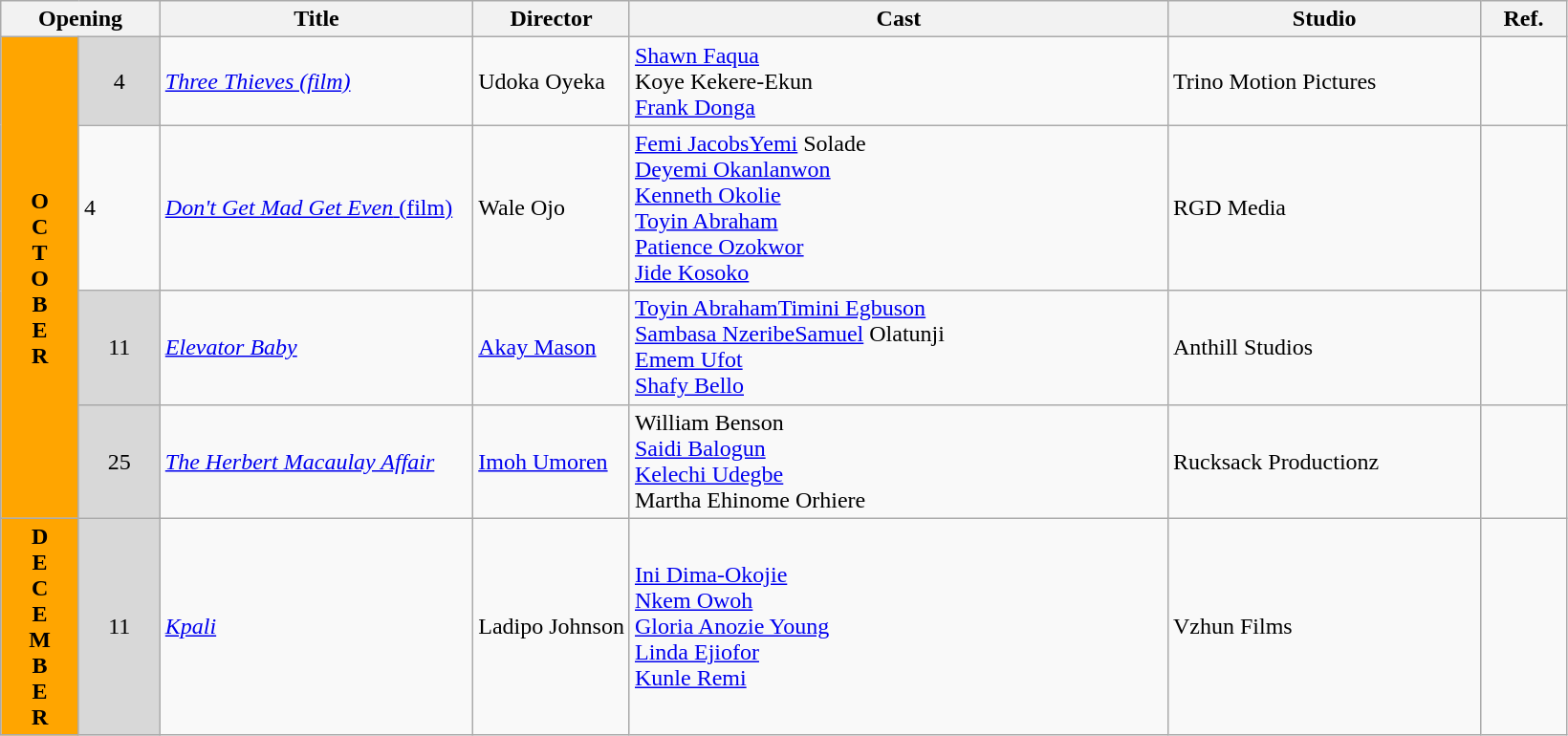<table class="wikitable">
<tr>
<th colspan="2">Opening</th>
<th style="width:20%;">Title</th>
<th style="width:10%;">Director</th>
<th>Cast</th>
<th style="width:20%">Studio</th>
<th>Ref.</th>
</tr>
<tr>
<td rowspan="4" style="text-align:center; background:orange; textcolor:#000;"><strong>O<br>C<br>T<br>O<br>B<br>E<br>R<br></strong></td>
<td rowspan=1 style="text-align:center; background:#d8d8d8; textcolor:#000;">4</td>
<td><em><a href='#'>Three Thieves (film)</a></em></td>
<td>Udoka Oyeka</td>
<td><a href='#'>Shawn Faqua</a><br> Koye Kekere-Ekun<br><a href='#'>Frank Donga</a></td>
<td>Trino Motion Pictures</td>
<td></td>
</tr>
<tr>
<td>4</td>
<td><a href='#'><em>Don't Get Mad Get Even</em> (film)</a></td>
<td>Wale Ojo</td>
<td><a href='#'>Femi JacobsYemi</a> Solade<br><a href='#'>Deyemi Okanlanwon</a><br><a href='#'>Kenneth Okolie</a><br><a href='#'>Toyin Abraham</a><br><a href='#'>Patience Ozokwor</a><br><a href='#'>Jide Kosoko</a></td>
<td>RGD Media</td>
<td></td>
</tr>
<tr>
<td rowspan="1" style="text-align:center; background:#d8d8d8; textcolor:#000;">11</td>
<td><em><a href='#'>Elevator Baby</a></em></td>
<td><a href='#'>Akay Mason</a></td>
<td><a href='#'>Toyin Abraham</a><a href='#'>Timini Egbuson</a><br><a href='#'>Sambasa NzeribeSamuel</a> Olatunji<br><a href='#'>Emem Ufot</a><br><a href='#'>Shafy Bello</a></td>
<td>Anthill Studios</td>
<td></td>
</tr>
<tr>
<td rowspan=1 style="text-align:center; background:#d8d8d8; textcolor:#000;">25</td>
<td><em><a href='#'>The Herbert Macaulay Affair</a></em></td>
<td><a href='#'>Imoh Umoren</a></td>
<td>William Benson<br><a href='#'>Saidi Balogun</a><br><a href='#'>Kelechi Udegbe</a><br>Martha Ehinome Orhiere</td>
<td>Rucksack Productionz</td>
<td></td>
</tr>
<tr>
<td rowspan="1" style="text-align:center; background:orange; textcolor:#000;"><strong>D</strong><br><strong>E</strong><br><strong>C</strong><br><strong>E</strong><br><strong>M</strong><br><strong>B</strong><br><strong>E</strong><br><strong>R<br></strong></td>
<td rowspan="1" style="text-align:center; background:#d8d8d8; textcolor:#000;">11</td>
<td><em><a href='#'>Kpali</a></em></td>
<td>Ladipo Johnson</td>
<td><a href='#'>Ini Dima-Okojie</a><br><a href='#'>Nkem Owoh</a><br><a href='#'>Gloria Anozie Young</a><br><a href='#'>Linda Ejiofor</a><br><a href='#'>Kunle Remi</a></td>
<td>Vzhun Films</td>
<td></td>
</tr>
</table>
